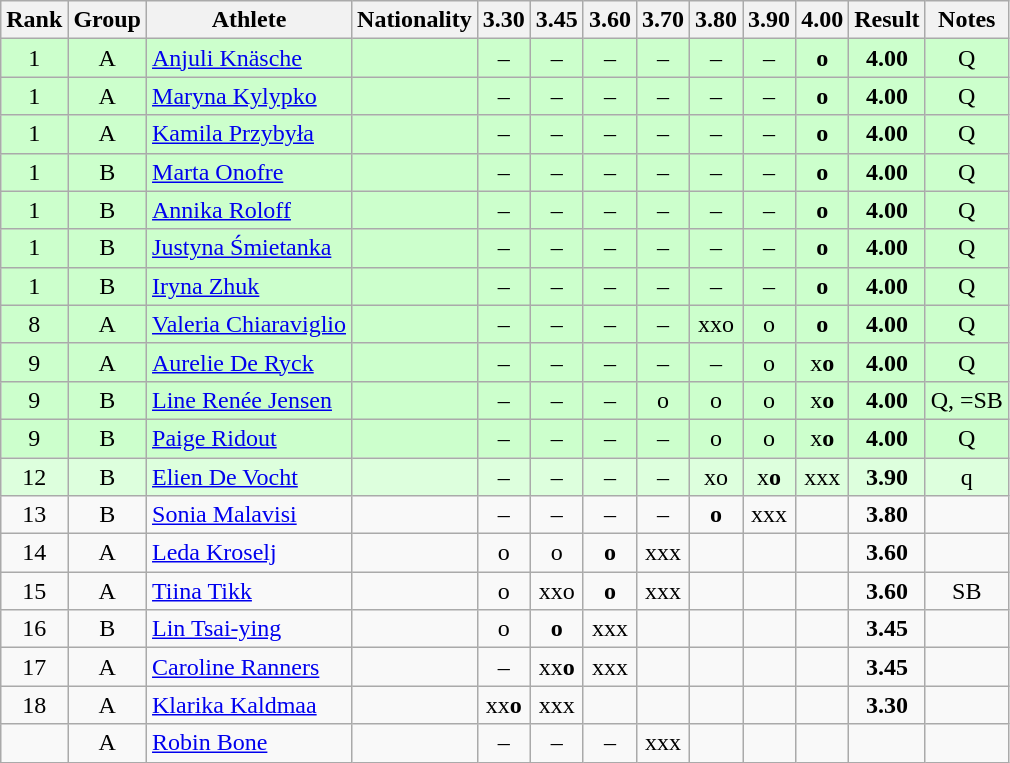<table class="wikitable sortable" style="text-align:center">
<tr>
<th>Rank</th>
<th>Group</th>
<th>Athlete</th>
<th>Nationality</th>
<th>3.30</th>
<th>3.45</th>
<th>3.60</th>
<th>3.70</th>
<th>3.80</th>
<th>3.90</th>
<th>4.00</th>
<th>Result</th>
<th>Notes</th>
</tr>
<tr bgcolor=ccffcc>
<td>1</td>
<td>A</td>
<td align="left"><a href='#'>Anjuli Knäsche</a></td>
<td align=left></td>
<td>–</td>
<td>–</td>
<td>–</td>
<td>–</td>
<td>–</td>
<td>–</td>
<td><strong>o</strong></td>
<td><strong>4.00</strong></td>
<td>Q</td>
</tr>
<tr bgcolor=ccffcc>
<td>1</td>
<td>A</td>
<td align="left"><a href='#'>Maryna Kylypko</a></td>
<td align=left></td>
<td>–</td>
<td>–</td>
<td>–</td>
<td>–</td>
<td>–</td>
<td>–</td>
<td><strong>o</strong></td>
<td><strong>4.00</strong></td>
<td>Q</td>
</tr>
<tr bgcolor=ccffcc>
<td>1</td>
<td>A</td>
<td align="left"><a href='#'>Kamila Przybyła</a></td>
<td align=left></td>
<td>–</td>
<td>–</td>
<td>–</td>
<td>–</td>
<td>–</td>
<td>–</td>
<td><strong>o</strong></td>
<td><strong>4.00</strong></td>
<td>Q</td>
</tr>
<tr bgcolor=ccffcc>
<td>1</td>
<td>B</td>
<td align="left"><a href='#'>Marta Onofre</a></td>
<td align=left></td>
<td>–</td>
<td>–</td>
<td>–</td>
<td>–</td>
<td>–</td>
<td>–</td>
<td><strong>o</strong></td>
<td><strong>4.00</strong></td>
<td>Q</td>
</tr>
<tr bgcolor=ccffcc>
<td>1</td>
<td>B</td>
<td align="left"><a href='#'>Annika Roloff</a></td>
<td align=left></td>
<td>–</td>
<td>–</td>
<td>–</td>
<td>–</td>
<td>–</td>
<td>–</td>
<td><strong>o</strong></td>
<td><strong>4.00</strong></td>
<td>Q</td>
</tr>
<tr bgcolor=ccffcc>
<td>1</td>
<td>B</td>
<td align="left"><a href='#'>Justyna Śmietanka</a></td>
<td align=left></td>
<td>–</td>
<td>–</td>
<td>–</td>
<td>–</td>
<td>–</td>
<td>–</td>
<td><strong>o</strong></td>
<td><strong>4.00</strong></td>
<td>Q</td>
</tr>
<tr bgcolor=ccffcc>
<td>1</td>
<td>B</td>
<td align="left"><a href='#'>Iryna Zhuk</a></td>
<td align=left></td>
<td>–</td>
<td>–</td>
<td>–</td>
<td>–</td>
<td>–</td>
<td>–</td>
<td><strong>o</strong></td>
<td><strong>4.00</strong></td>
<td>Q</td>
</tr>
<tr bgcolor=ccffcc>
<td>8</td>
<td>A</td>
<td align="left"><a href='#'>Valeria Chiaraviglio</a></td>
<td align=left></td>
<td>–</td>
<td>–</td>
<td>–</td>
<td>–</td>
<td>xxo</td>
<td>o</td>
<td><strong>o</strong></td>
<td><strong>4.00</strong></td>
<td>Q</td>
</tr>
<tr bgcolor=ccffcc>
<td>9</td>
<td>A</td>
<td align="left"><a href='#'>Aurelie De Ryck</a></td>
<td align=left></td>
<td>–</td>
<td>–</td>
<td>–</td>
<td>–</td>
<td>–</td>
<td>o</td>
<td>x<strong>o</strong></td>
<td><strong>4.00</strong></td>
<td>Q</td>
</tr>
<tr bgcolor=ccffcc>
<td>9</td>
<td>B</td>
<td align="left"><a href='#'>Line Renée Jensen</a></td>
<td align=left></td>
<td>–</td>
<td>–</td>
<td>–</td>
<td>o</td>
<td>o</td>
<td>o</td>
<td>x<strong>o</strong></td>
<td><strong>4.00</strong></td>
<td>Q, =SB</td>
</tr>
<tr bgcolor=ccffcc>
<td>9</td>
<td>B</td>
<td align="left"><a href='#'>Paige Ridout</a></td>
<td align=left></td>
<td>–</td>
<td>–</td>
<td>–</td>
<td>–</td>
<td>o</td>
<td>o</td>
<td>x<strong>o</strong></td>
<td><strong>4.00</strong></td>
<td>Q</td>
</tr>
<tr bgcolor=ddffdd>
<td>12</td>
<td>B</td>
<td align="left"><a href='#'>Elien De Vocht</a></td>
<td align=left></td>
<td>–</td>
<td>–</td>
<td>–</td>
<td>–</td>
<td>xo</td>
<td>x<strong>o</strong></td>
<td>xxx</td>
<td><strong>3.90</strong></td>
<td>q</td>
</tr>
<tr>
<td>13</td>
<td>B</td>
<td align="left"><a href='#'>Sonia Malavisi</a></td>
<td align=left></td>
<td>–</td>
<td>–</td>
<td>–</td>
<td>–</td>
<td><strong>o</strong></td>
<td>xxx</td>
<td></td>
<td><strong>3.80</strong></td>
<td></td>
</tr>
<tr>
<td>14</td>
<td>A</td>
<td align="left"><a href='#'>Leda Kroselj</a></td>
<td align=left></td>
<td>o</td>
<td>o</td>
<td><strong>o</strong></td>
<td>xxx</td>
<td></td>
<td></td>
<td></td>
<td><strong>3.60</strong></td>
<td></td>
</tr>
<tr>
<td>15</td>
<td>A</td>
<td align="left"><a href='#'>Tiina Tikk</a></td>
<td align=left></td>
<td>o</td>
<td>xxo</td>
<td><strong>o</strong></td>
<td>xxx</td>
<td></td>
<td></td>
<td></td>
<td><strong>3.60</strong></td>
<td>SB</td>
</tr>
<tr>
<td>16</td>
<td>B</td>
<td align="left"><a href='#'>Lin Tsai-ying</a></td>
<td align=left></td>
<td>o</td>
<td><strong>o</strong></td>
<td>xxx</td>
<td></td>
<td></td>
<td></td>
<td></td>
<td><strong>3.45</strong></td>
<td></td>
</tr>
<tr>
<td>17</td>
<td>A</td>
<td align="left"><a href='#'>Caroline Ranners</a></td>
<td align=left></td>
<td>–</td>
<td>xx<strong>o</strong></td>
<td>xxx</td>
<td></td>
<td></td>
<td></td>
<td></td>
<td><strong>3.45</strong></td>
<td></td>
</tr>
<tr>
<td>18</td>
<td>A</td>
<td align="left"><a href='#'>Klarika Kaldmaa</a></td>
<td align=left></td>
<td>xx<strong>o</strong></td>
<td>xxx</td>
<td></td>
<td></td>
<td></td>
<td></td>
<td></td>
<td><strong>3.30</strong></td>
<td></td>
</tr>
<tr>
<td></td>
<td>A</td>
<td align="left"><a href='#'>Robin Bone</a></td>
<td align=left></td>
<td>–</td>
<td>–</td>
<td>–</td>
<td>xxx</td>
<td></td>
<td></td>
<td></td>
<td><strong></strong></td>
<td></td>
</tr>
</table>
